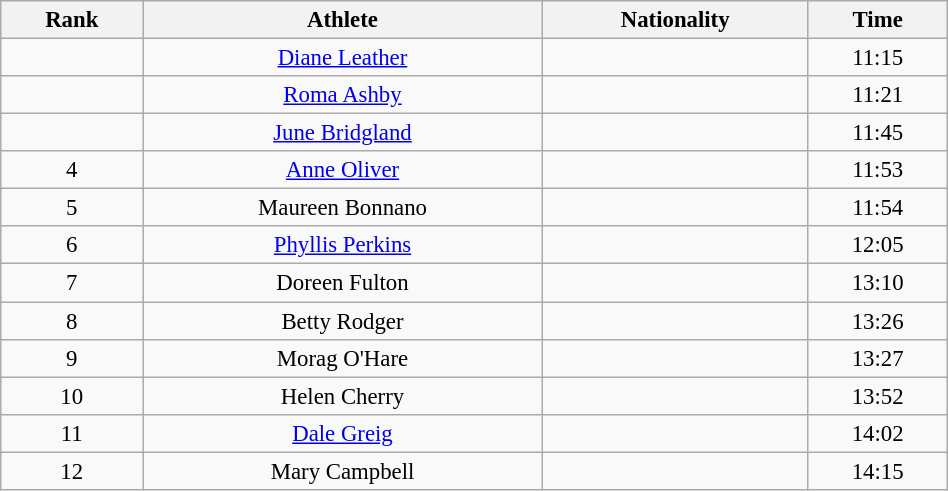<table class="wikitable sortable" style=" text-align:center; font-size:95%;" width="50%">
<tr>
<th>Rank</th>
<th>Athlete</th>
<th>Nationality</th>
<th>Time</th>
</tr>
<tr>
<td align=center></td>
<td><a href='#'>Diane Leather</a></td>
<td></td>
<td>11:15</td>
</tr>
<tr>
<td align=center></td>
<td><a href='#'>Roma Ashby</a></td>
<td></td>
<td>11:21</td>
</tr>
<tr>
<td align=center></td>
<td><a href='#'>June Bridgland</a></td>
<td></td>
<td>11:45</td>
</tr>
<tr>
<td align=center>4</td>
<td><a href='#'>Anne Oliver</a></td>
<td></td>
<td>11:53</td>
</tr>
<tr>
<td align=center>5</td>
<td>Maureen Bonnano</td>
<td></td>
<td>11:54</td>
</tr>
<tr>
<td align=center>6</td>
<td><a href='#'>Phyllis Perkins</a></td>
<td></td>
<td>12:05</td>
</tr>
<tr>
<td align=center>7</td>
<td>Doreen Fulton</td>
<td></td>
<td>13:10</td>
</tr>
<tr>
<td align=center>8</td>
<td>Betty Rodger</td>
<td></td>
<td>13:26</td>
</tr>
<tr>
<td align=center>9</td>
<td>Morag O'Hare</td>
<td></td>
<td>13:27</td>
</tr>
<tr>
<td align=center>10</td>
<td>Helen Cherry</td>
<td></td>
<td>13:52</td>
</tr>
<tr>
<td align=center>11</td>
<td><a href='#'>Dale Greig</a></td>
<td></td>
<td>14:02</td>
</tr>
<tr>
<td align=center>12</td>
<td>Mary Campbell</td>
<td></td>
<td>14:15</td>
</tr>
</table>
